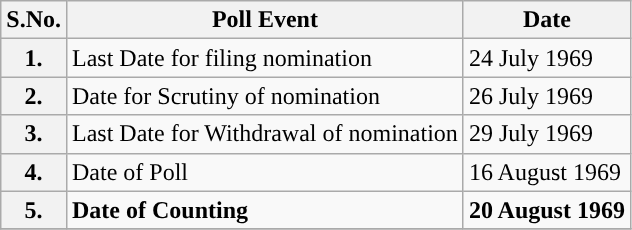<table class="wikitable sortable">
<tr>
<th>S.No.</th>
<th>Poll Event</th>
<th>Date</th>
</tr>
<tr>
<th>1.</th>
<td>Last Date for filing nomination</td>
<td>24 July 1969</td>
</tr>
<tr>
<th>2.</th>
<td>Date for Scrutiny of nomination</td>
<td>26 July 1969</td>
</tr>
<tr>
<th>3.</th>
<td>Last Date for Withdrawal of nomination</td>
<td>29 July 1969</td>
</tr>
<tr>
<th>4.</th>
<td>Date of Poll</td>
<td>16 August 1969</td>
</tr>
<tr>
<th>5.</th>
<td><strong>Date of Counting</strong></td>
<td colspan="2" style="text-align:center"><strong>20 August 1969</strong></td>
</tr>
<tr>
</tr>
</table>
